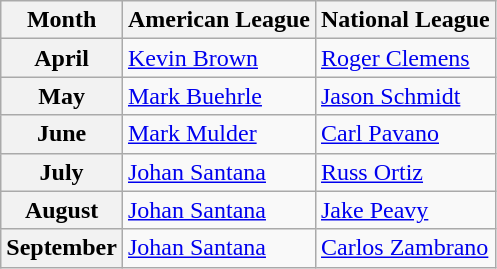<table class="wikitable">
<tr>
<th>Month</th>
<th>American League</th>
<th>National League</th>
</tr>
<tr>
<th>April</th>
<td><a href='#'>Kevin Brown</a></td>
<td><a href='#'>Roger Clemens</a></td>
</tr>
<tr>
<th>May</th>
<td><a href='#'>Mark Buehrle</a></td>
<td><a href='#'>Jason Schmidt</a></td>
</tr>
<tr>
<th>June</th>
<td><a href='#'>Mark Mulder</a></td>
<td><a href='#'>Carl Pavano</a></td>
</tr>
<tr>
<th>July</th>
<td><a href='#'>Johan Santana</a></td>
<td><a href='#'>Russ Ortiz</a></td>
</tr>
<tr>
<th>August</th>
<td><a href='#'>Johan Santana</a></td>
<td><a href='#'>Jake Peavy</a></td>
</tr>
<tr>
<th>September</th>
<td><a href='#'>Johan Santana</a></td>
<td><a href='#'>Carlos Zambrano</a></td>
</tr>
</table>
